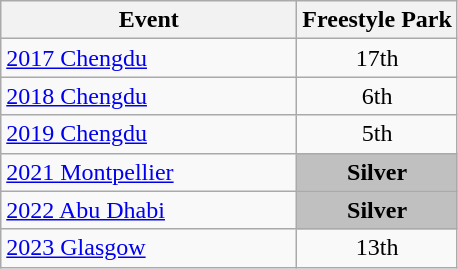<table class="wikitable" style="text-align: center;">
<tr ">
<th style="width:190px;">Event</th>
<th>Freestyle Park</th>
</tr>
<tr>
<td align=left> <a href='#'>2017 Chengdu</a></td>
<td>17th</td>
</tr>
<tr>
<td align=left> <a href='#'>2018 Chengdu</a></td>
<td>6th</td>
</tr>
<tr>
<td align=left> <a href='#'>2019 Chengdu</a></td>
<td>5th</td>
</tr>
<tr>
<td align=left> <a href='#'>2021 Montpellier</a></td>
<td style="background:silver"><strong>Silver</strong></td>
</tr>
<tr>
<td align=left> <a href='#'>2022 Abu Dhabi</a></td>
<td style="background:silver"><strong>Silver</strong></td>
</tr>
<tr>
<td align=left> <a href='#'>2023 Glasgow</a></td>
<td>13th</td>
</tr>
</table>
